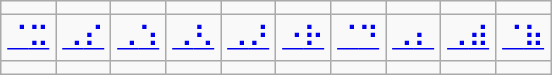<table class="wikitable noresize nowrap" style="text-align: center; font-size: larger;">
<tr>
<td></td>
<td></td>
<td></td>
<td></td>
<td></td>
<td></td>
<td></td>
<td></td>
<td></td>
<td></td>
</tr>
<tr>
<td><a href='#'>⠈</a><a href='#'>⠭</a></td>
<td><a href='#'>⠠</a><a href='#'>⠎</a></td>
<td><a href='#'>⠠</a><a href='#'>⠱</a></td>
<td><a href='#'>⠠</a><a href='#'>⠣</a></td>
<td><a href='#'>⠠</a><a href='#'>⠜</a></td>
<td><a href='#'>⠐</a><a href='#'>⠗</a></td>
<td><a href='#'>⠈</a><a href='#'>⠙</a></td>
<td><a href='#'>⠠</a><a href='#'>⠆</a></td>
<td><a href='#'>⠠</a><a href='#'>⠾</a></td>
<td><a href='#'>⠈</a><a href='#'>⠷</a></td>
</tr>
<tr>
<td></td>
<td></td>
<td></td>
<td></td>
<td></td>
<td></td>
<td></td>
<td></td>
<td></td>
<td></td>
</tr>
</table>
